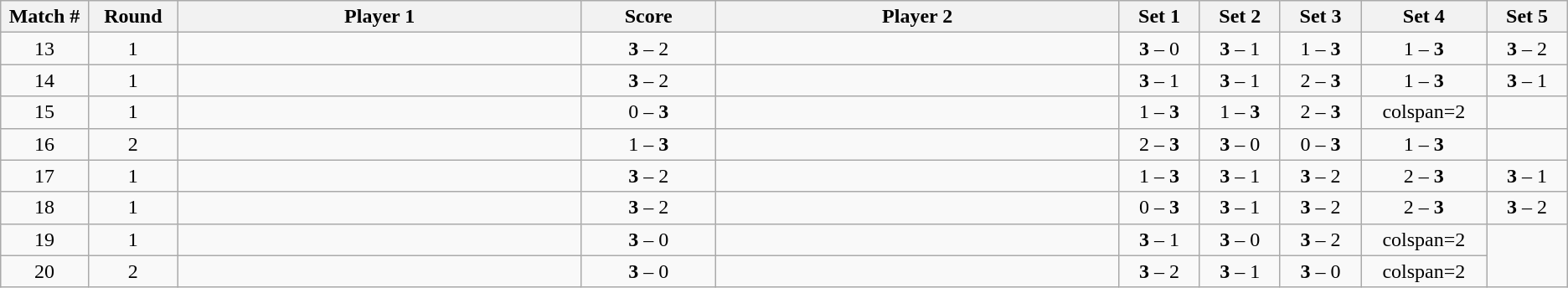<table class="wikitable">
<tr>
<th width="2%">Match #</th>
<th width="2%">Round</th>
<th width="15%">Player 1</th>
<th width="5%">Score</th>
<th width="15%">Player 2</th>
<th width="3%">Set 1</th>
<th width="3%">Set 2</th>
<th width="3%">Set 3</th>
<th width="3%">Set 4</th>
<th width="3%">Set 5</th>
</tr>
<tr style=text-align:center;">
<td>13</td>
<td>1</td>
<td></td>
<td><strong>3</strong> – 2</td>
<td></td>
<td><strong>3</strong> – 0</td>
<td><strong>3</strong> – 1</td>
<td>1 – <strong>3</strong></td>
<td>1 – <strong>3</strong></td>
<td><strong>3</strong> – 2</td>
</tr>
<tr style=text-align:center;">
<td>14</td>
<td>1</td>
<td></td>
<td><strong>3</strong> – 2</td>
<td></td>
<td><strong>3</strong> – 1</td>
<td><strong>3</strong> – 1</td>
<td>2 – <strong>3</strong></td>
<td>1 – <strong>3</strong></td>
<td><strong>3</strong> – 1</td>
</tr>
<tr style=text-align:center;">
<td>15</td>
<td>1</td>
<td></td>
<td>0 – <strong>3</strong></td>
<td></td>
<td>1 – <strong>3</strong></td>
<td>1 – <strong>3</strong></td>
<td>2 – <strong>3</strong></td>
<td>colspan=2</td>
</tr>
<tr style=text-align:center;">
<td>16</td>
<td>2</td>
<td></td>
<td>1 – <strong>3</strong></td>
<td></td>
<td>2 – <strong>3</strong></td>
<td><strong>3</strong> – 0</td>
<td>0 – <strong>3</strong></td>
<td>1 – <strong>3</strong></td>
<td></td>
</tr>
<tr style=text-align:center;">
<td>17</td>
<td>1</td>
<td></td>
<td><strong>3</strong> – 2</td>
<td></td>
<td>1 – <strong>3</strong></td>
<td><strong>3</strong> – 1</td>
<td><strong>3</strong> – 2</td>
<td>2 – <strong>3</strong></td>
<td><strong>3</strong> – 1</td>
</tr>
<tr style=text-align:center;">
<td>18</td>
<td>1</td>
<td></td>
<td><strong>3</strong> – 2</td>
<td></td>
<td>0 – <strong>3</strong></td>
<td><strong>3</strong> – 1</td>
<td><strong>3</strong> – 2</td>
<td>2 – <strong>3</strong></td>
<td><strong>3</strong> – 2</td>
</tr>
<tr style=text-align:center;">
<td>19</td>
<td>1</td>
<td></td>
<td><strong>3</strong> – 0</td>
<td></td>
<td><strong>3</strong> – 1</td>
<td><strong>3</strong> – 0</td>
<td><strong>3</strong> – 2</td>
<td>colspan=2</td>
</tr>
<tr style=text-align:center;">
<td>20</td>
<td>2</td>
<td></td>
<td><strong>3</strong> –  0</td>
<td></td>
<td><strong>3</strong> – 2</td>
<td><strong>3</strong> – 1</td>
<td><strong>3</strong> – 0</td>
<td>colspan=2</td>
</tr>
</table>
